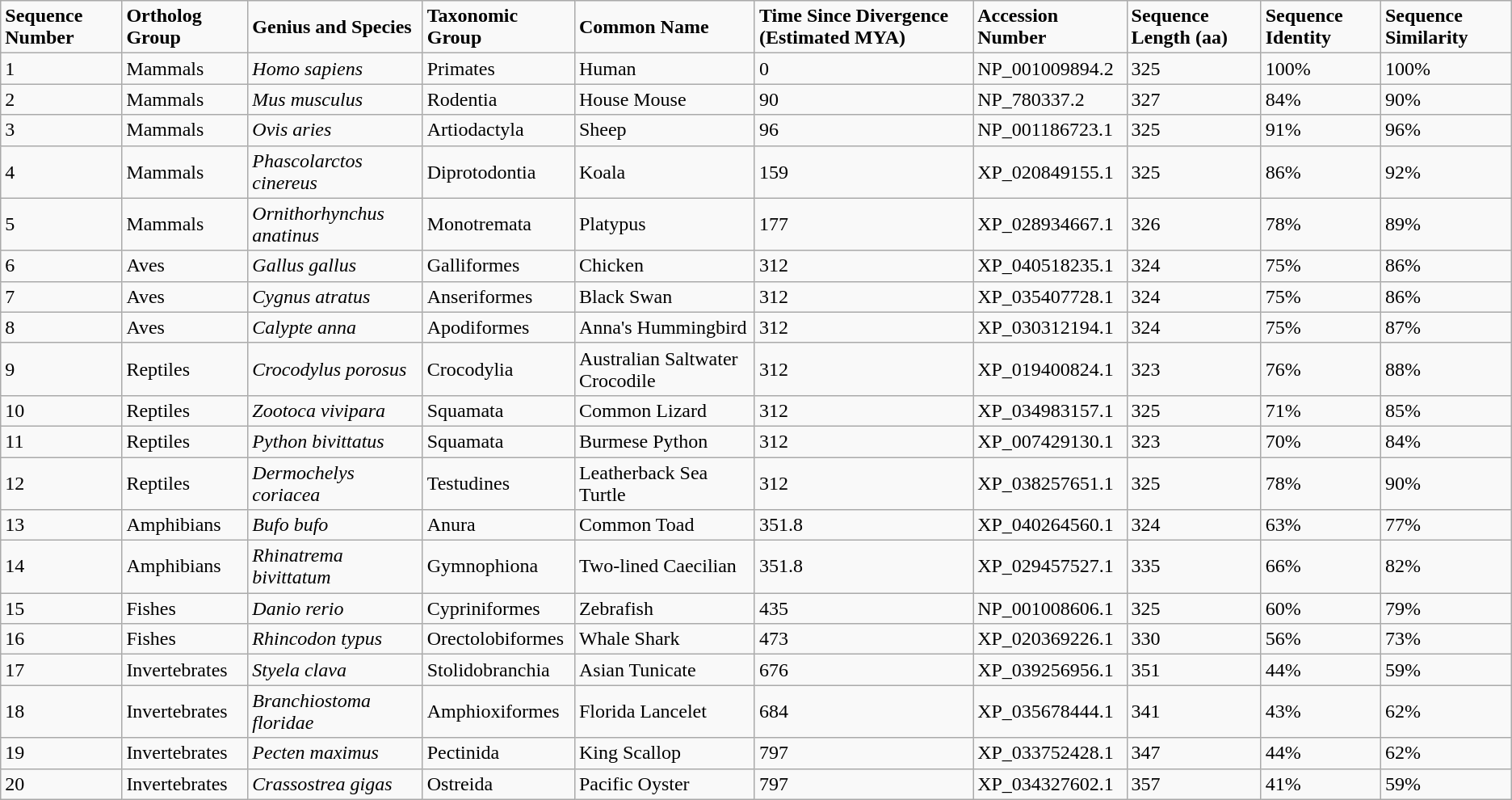<table class="wikitable sortable mw-collapsible">
<tr>
<td><strong>Sequence Number</strong></td>
<td><strong>Ortholog Group</strong></td>
<td><strong>Genius and Species</strong></td>
<td><strong>Taxonomic Group</strong></td>
<td><strong>Common Name</strong></td>
<td><strong>Time Since Divergence (Estimated MYA)</strong></td>
<td><strong>Accession Number</strong></td>
<td><strong>Sequence Length (aa)</strong></td>
<td><strong>Sequence Identity</strong></td>
<td><strong>Sequence Similarity</strong></td>
</tr>
<tr>
<td>1</td>
<td>Mammals</td>
<td><em>Homo sapiens</em></td>
<td>Primates</td>
<td>Human</td>
<td>0</td>
<td>NP_001009894.2</td>
<td>325</td>
<td>100%</td>
<td>100%</td>
</tr>
<tr>
<td>2</td>
<td>Mammals</td>
<td><em>Mus musculus</em></td>
<td>Rodentia</td>
<td>House Mouse</td>
<td>90</td>
<td>NP_780337.2</td>
<td>327</td>
<td>84%</td>
<td>90%</td>
</tr>
<tr>
<td>3</td>
<td>Mammals</td>
<td><em>Ovis aries</em></td>
<td>Artiodactyla</td>
<td>Sheep</td>
<td>96</td>
<td>NP_001186723.1</td>
<td>325</td>
<td>91%</td>
<td>96%</td>
</tr>
<tr>
<td>4</td>
<td>Mammals</td>
<td><em>Phascolarctos cinereus</em></td>
<td>Diprotodontia</td>
<td>Koala</td>
<td>159</td>
<td>XP_020849155.1</td>
<td>325</td>
<td>86%</td>
<td>92%</td>
</tr>
<tr>
<td>5</td>
<td>Mammals</td>
<td><em>Ornithorhynchus anatinus</em></td>
<td>Monotremata</td>
<td>Platypus</td>
<td>177</td>
<td>XP_028934667.1</td>
<td>326</td>
<td>78%</td>
<td>89%</td>
</tr>
<tr>
<td>6</td>
<td>Aves</td>
<td><em>Gallus gallus</em></td>
<td>Galliformes</td>
<td>Chicken</td>
<td>312</td>
<td>XP_040518235.1</td>
<td>324</td>
<td>75%</td>
<td>86%</td>
</tr>
<tr>
<td>7</td>
<td>Aves</td>
<td><em>Cygnus atratus</em></td>
<td>Anseriformes</td>
<td>Black Swan</td>
<td>312</td>
<td>XP_035407728.1</td>
<td>324</td>
<td>75%</td>
<td>86%</td>
</tr>
<tr>
<td>8</td>
<td>Aves</td>
<td><em>Calypte anna</em></td>
<td>Apodiformes</td>
<td>Anna's Hummingbird</td>
<td>312</td>
<td>XP_030312194.1</td>
<td>324</td>
<td>75%</td>
<td>87%</td>
</tr>
<tr>
<td>9</td>
<td>Reptiles</td>
<td><em>Crocodylus porosus</em></td>
<td>Crocodylia</td>
<td>Australian Saltwater Crocodile</td>
<td>312</td>
<td>XP_019400824.1</td>
<td>323</td>
<td>76%</td>
<td>88%</td>
</tr>
<tr>
<td>10</td>
<td>Reptiles</td>
<td><em>Zootoca vivipara</em></td>
<td>Squamata</td>
<td>Common Lizard</td>
<td>312</td>
<td>XP_034983157.1</td>
<td>325</td>
<td>71%</td>
<td>85%</td>
</tr>
<tr>
<td>11</td>
<td>Reptiles</td>
<td><em>Python bivittatus</em></td>
<td>Squamata</td>
<td>Burmese Python</td>
<td>312</td>
<td>XP_007429130.1</td>
<td>323</td>
<td>70%</td>
<td>84%</td>
</tr>
<tr>
<td>12</td>
<td>Reptiles</td>
<td><em>Dermochelys coriacea</em></td>
<td>Testudines</td>
<td>Leatherback Sea Turtle</td>
<td>312</td>
<td>XP_038257651.1</td>
<td>325</td>
<td>78%</td>
<td>90%</td>
</tr>
<tr>
<td>13</td>
<td>Amphibians</td>
<td><em>Bufo bufo</em></td>
<td>Anura</td>
<td>Common Toad</td>
<td>351.8</td>
<td>XP_040264560.1</td>
<td>324</td>
<td>63%</td>
<td>77%</td>
</tr>
<tr>
<td>14</td>
<td>Amphibians</td>
<td><em>Rhinatrema bivittatum</em></td>
<td>Gymnophiona</td>
<td>Two-lined Caecilian</td>
<td>351.8</td>
<td>XP_029457527.1</td>
<td>335</td>
<td>66%</td>
<td>82%</td>
</tr>
<tr>
<td>15</td>
<td>Fishes</td>
<td><em>Danio rerio</em></td>
<td>Cypriniformes</td>
<td>Zebrafish</td>
<td>435</td>
<td>NP_001008606.1</td>
<td>325</td>
<td>60%</td>
<td>79%</td>
</tr>
<tr>
<td>16</td>
<td>Fishes</td>
<td><em>Rhincodon typus</em></td>
<td>Orectolobiformes</td>
<td>Whale Shark</td>
<td>473</td>
<td>XP_020369226.1</td>
<td>330</td>
<td>56%</td>
<td>73%</td>
</tr>
<tr>
<td>17</td>
<td>Invertebrates</td>
<td><em>Styela clava</em></td>
<td>Stolidobranchia</td>
<td>Asian Tunicate</td>
<td>676</td>
<td>XP_039256956.1</td>
<td>351</td>
<td>44%</td>
<td>59%</td>
</tr>
<tr>
<td>18</td>
<td>Invertebrates</td>
<td><em>Branchiostoma floridae</em></td>
<td>Amphioxiformes</td>
<td>Florida Lancelet</td>
<td>684</td>
<td>XP_035678444.1</td>
<td>341</td>
<td>43%</td>
<td>62%</td>
</tr>
<tr>
<td>19</td>
<td>Invertebrates</td>
<td><em>Pecten maximus</em></td>
<td>Pectinida</td>
<td>King Scallop</td>
<td>797</td>
<td>XP_033752428.1</td>
<td>347</td>
<td>44%</td>
<td>62%</td>
</tr>
<tr>
<td>20</td>
<td>Invertebrates</td>
<td><em>Crassostrea gigas</em></td>
<td>Ostreida</td>
<td>Pacific Oyster</td>
<td>797</td>
<td>XP_034327602.1</td>
<td>357</td>
<td>41%</td>
<td>59%</td>
</tr>
</table>
